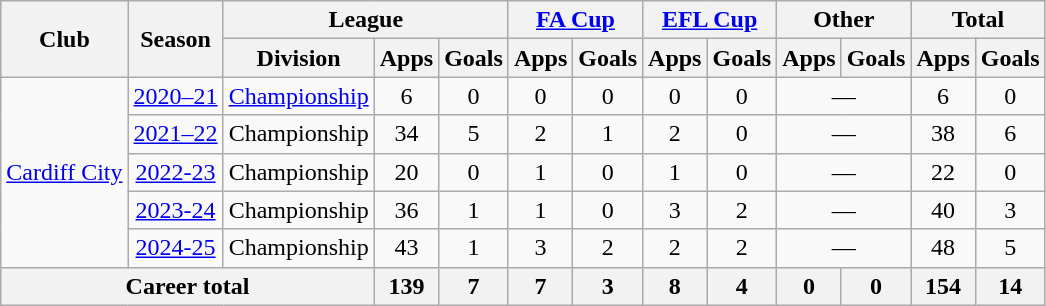<table class="wikitable" style="text-align:center">
<tr>
<th rowspan="2">Club</th>
<th rowspan="2">Season</th>
<th colspan="3">League</th>
<th colspan="2"><a href='#'>FA Cup</a></th>
<th colspan="2"><a href='#'>EFL Cup</a></th>
<th colspan="2">Other</th>
<th colspan="2">Total</th>
</tr>
<tr>
<th>Division</th>
<th>Apps</th>
<th>Goals</th>
<th>Apps</th>
<th>Goals</th>
<th>Apps</th>
<th>Goals</th>
<th>Apps</th>
<th>Goals</th>
<th>Apps</th>
<th>Goals</th>
</tr>
<tr>
<td rowspan="5"><a href='#'>Cardiff City</a></td>
<td><a href='#'>2020–21</a></td>
<td><a href='#'>Championship</a></td>
<td>6</td>
<td>0</td>
<td>0</td>
<td>0</td>
<td>0</td>
<td>0</td>
<td colspan="2">—</td>
<td>6</td>
<td>0</td>
</tr>
<tr>
<td><a href='#'>2021–22</a></td>
<td>Championship</td>
<td>34</td>
<td>5</td>
<td>2</td>
<td>1</td>
<td>2</td>
<td>0</td>
<td colspan="2">—</td>
<td>38</td>
<td>6</td>
</tr>
<tr>
<td><a href='#'>2022-23</a></td>
<td>Championship</td>
<td>20</td>
<td>0</td>
<td>1</td>
<td>0</td>
<td>1</td>
<td>0</td>
<td colspan="2">—</td>
<td>22</td>
<td>0</td>
</tr>
<tr>
<td><a href='#'>2023-24</a></td>
<td>Championship</td>
<td>36</td>
<td>1</td>
<td>1</td>
<td>0</td>
<td>3</td>
<td>2</td>
<td colspan="2">—</td>
<td>40</td>
<td>3</td>
</tr>
<tr>
<td><a href='#'>2024-25</a></td>
<td>Championship</td>
<td>43</td>
<td>1</td>
<td>3</td>
<td>2</td>
<td>2</td>
<td>2</td>
<td colspan="2">—</td>
<td>48</td>
<td>5</td>
</tr>
<tr>
<th colspan="3">Career total</th>
<th>139</th>
<th>7</th>
<th>7</th>
<th>3</th>
<th>8</th>
<th>4</th>
<th>0</th>
<th>0</th>
<th>154</th>
<th>14</th>
</tr>
</table>
